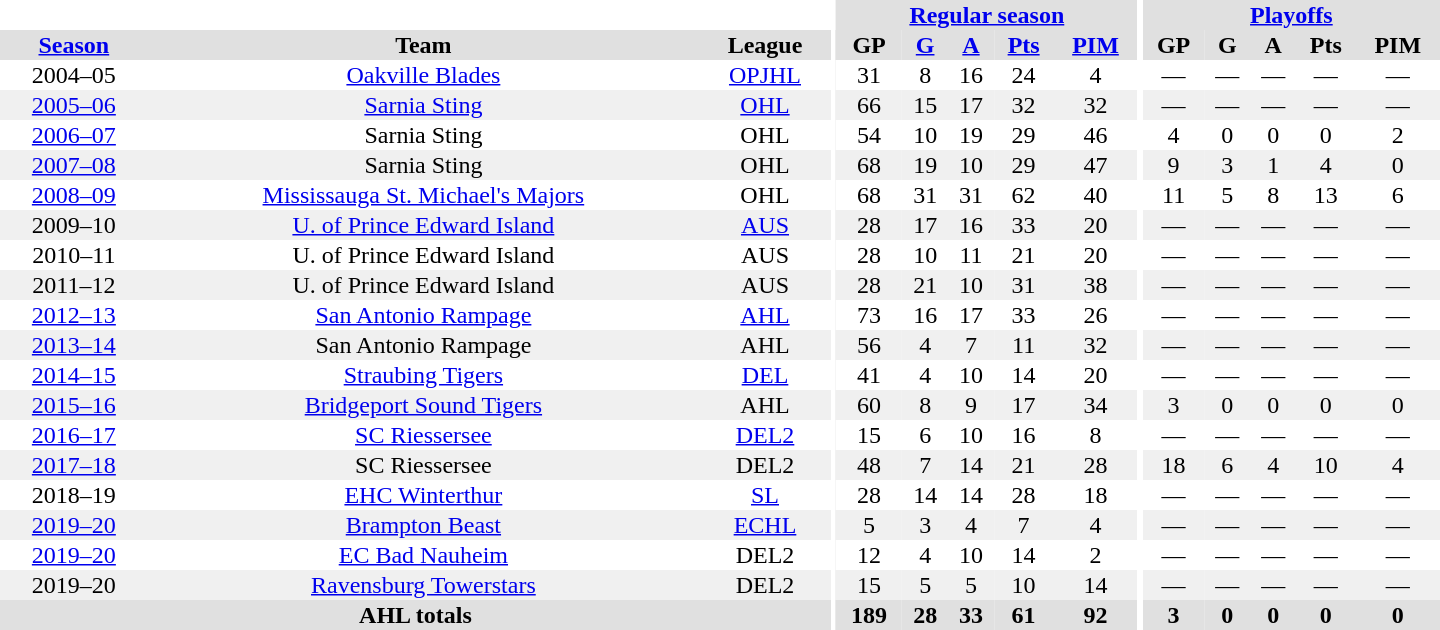<table border="0" cellpadding="1" cellspacing="0" style="text-align:center; width:60em">
<tr bgcolor="#e0e0e0">
<th colspan="3" bgcolor="#ffffff"></th>
<th rowspan="99" bgcolor="#ffffff"></th>
<th colspan="5"><a href='#'>Regular season</a></th>
<th rowspan="99" bgcolor="#ffffff"></th>
<th colspan="5"><a href='#'>Playoffs</a></th>
</tr>
<tr bgcolor="#e0e0e0">
<th><a href='#'>Season</a></th>
<th>Team</th>
<th>League</th>
<th>GP</th>
<th><a href='#'>G</a></th>
<th><a href='#'>A</a></th>
<th><a href='#'>Pts</a></th>
<th><a href='#'>PIM</a></th>
<th>GP</th>
<th>G</th>
<th>A</th>
<th>Pts</th>
<th>PIM</th>
</tr>
<tr ALIGN="center">
<td>2004–05</td>
<td><a href='#'>Oakville Blades</a></td>
<td><a href='#'>OPJHL</a></td>
<td>31</td>
<td>8</td>
<td>16</td>
<td>24</td>
<td>4</td>
<td>—</td>
<td>—</td>
<td>—</td>
<td>—</td>
<td>—</td>
</tr>
<tr ALIGN="center" bgcolor="#f0f0f0">
<td><a href='#'>2005–06</a></td>
<td><a href='#'>Sarnia Sting</a></td>
<td><a href='#'>OHL</a></td>
<td>66</td>
<td>15</td>
<td>17</td>
<td>32</td>
<td>32</td>
<td>—</td>
<td>—</td>
<td>—</td>
<td>—</td>
<td>—</td>
</tr>
<tr ALIGN="center">
<td><a href='#'>2006–07</a></td>
<td>Sarnia Sting</td>
<td>OHL</td>
<td>54</td>
<td>10</td>
<td>19</td>
<td>29</td>
<td>46</td>
<td>4</td>
<td>0</td>
<td>0</td>
<td>0</td>
<td>2</td>
</tr>
<tr ALIGN="center" bgcolor="#f0f0f0">
<td><a href='#'>2007–08</a></td>
<td>Sarnia Sting</td>
<td>OHL</td>
<td>68</td>
<td>19</td>
<td>10</td>
<td>29</td>
<td>47</td>
<td>9</td>
<td>3</td>
<td>1</td>
<td>4</td>
<td>0</td>
</tr>
<tr ALIGN="center">
<td><a href='#'>2008–09</a></td>
<td><a href='#'>Mississauga St. Michael's Majors</a></td>
<td>OHL</td>
<td>68</td>
<td>31</td>
<td>31</td>
<td>62</td>
<td>40</td>
<td>11</td>
<td>5</td>
<td>8</td>
<td>13</td>
<td>6</td>
</tr>
<tr ALIGN="center" bgcolor="#f0f0f0">
<td>2009–10</td>
<td><a href='#'>U. of Prince Edward Island</a></td>
<td><a href='#'>AUS</a></td>
<td>28</td>
<td>17</td>
<td>16</td>
<td>33</td>
<td>20</td>
<td>—</td>
<td>—</td>
<td>—</td>
<td>—</td>
<td>—</td>
</tr>
<tr ALIGN="center">
<td>2010–11</td>
<td>U. of Prince Edward Island</td>
<td>AUS</td>
<td>28</td>
<td>10</td>
<td>11</td>
<td>21</td>
<td>20</td>
<td>—</td>
<td>—</td>
<td>—</td>
<td>—</td>
<td>—</td>
</tr>
<tr ALIGN="center" bgcolor="#f0f0f0">
<td>2011–12</td>
<td>U. of Prince Edward Island</td>
<td>AUS</td>
<td>28</td>
<td>21</td>
<td>10</td>
<td>31</td>
<td>38</td>
<td>—</td>
<td>—</td>
<td>—</td>
<td>—</td>
<td>—</td>
</tr>
<tr ALIGN="center">
<td><a href='#'>2012–13</a></td>
<td><a href='#'>San Antonio Rampage</a></td>
<td><a href='#'>AHL</a></td>
<td>73</td>
<td>16</td>
<td>17</td>
<td>33</td>
<td>26</td>
<td>—</td>
<td>—</td>
<td>—</td>
<td>—</td>
<td>—</td>
</tr>
<tr ALIGN="center" bgcolor="#f0f0f0">
<td><a href='#'>2013–14</a></td>
<td>San Antonio Rampage</td>
<td>AHL</td>
<td>56</td>
<td>4</td>
<td>7</td>
<td>11</td>
<td>32</td>
<td>—</td>
<td>—</td>
<td>—</td>
<td>—</td>
<td>—</td>
</tr>
<tr ALIGN="center">
<td><a href='#'>2014–15</a></td>
<td><a href='#'>Straubing Tigers</a></td>
<td><a href='#'>DEL</a></td>
<td>41</td>
<td>4</td>
<td>10</td>
<td>14</td>
<td>20</td>
<td>—</td>
<td>—</td>
<td>—</td>
<td>—</td>
<td>—</td>
</tr>
<tr ALIGN="center" bgcolor="#f0f0f0">
<td><a href='#'>2015–16</a></td>
<td><a href='#'>Bridgeport Sound Tigers</a></td>
<td>AHL</td>
<td>60</td>
<td>8</td>
<td>9</td>
<td>17</td>
<td>34</td>
<td>3</td>
<td>0</td>
<td>0</td>
<td>0</td>
<td>0</td>
</tr>
<tr ALIGN="center">
<td><a href='#'>2016–17</a></td>
<td><a href='#'>SC Riessersee</a></td>
<td><a href='#'>DEL2</a></td>
<td>15</td>
<td>6</td>
<td>10</td>
<td>16</td>
<td>8</td>
<td>—</td>
<td>—</td>
<td>—</td>
<td>—</td>
<td>—</td>
</tr>
<tr ALIGN="center" bgcolor="#f0f0f0">
<td><a href='#'>2017–18</a></td>
<td>SC Riessersee</td>
<td>DEL2</td>
<td>48</td>
<td>7</td>
<td>14</td>
<td>21</td>
<td>28</td>
<td>18</td>
<td>6</td>
<td>4</td>
<td>10</td>
<td>4</td>
</tr>
<tr ALIGN="center">
<td 2018–19 Swiss League season>2018–19</td>
<td><a href='#'>EHC Winterthur</a></td>
<td><a href='#'>SL</a></td>
<td>28</td>
<td>14</td>
<td>14</td>
<td>28</td>
<td>18</td>
<td>—</td>
<td>—</td>
<td>—</td>
<td>—</td>
<td>—</td>
</tr>
<tr ALIGN="center" bgcolor="#f0f0f0">
<td><a href='#'>2019–20</a></td>
<td><a href='#'>Brampton Beast</a></td>
<td><a href='#'>ECHL</a></td>
<td>5</td>
<td>3</td>
<td>4</td>
<td>7</td>
<td>4</td>
<td>—</td>
<td>—</td>
<td>—</td>
<td>—</td>
<td>—</td>
</tr>
<tr ALIGN="center">
<td><a href='#'>2019–20</a></td>
<td><a href='#'>EC Bad Nauheim</a></td>
<td>DEL2</td>
<td>12</td>
<td>4</td>
<td>10</td>
<td>14</td>
<td>2</td>
<td>—</td>
<td>—</td>
<td>—</td>
<td>—</td>
<td>—</td>
</tr>
<tr ALIGN="center" bgcolor="#f0f0f0">
<td>2019–20</td>
<td><a href='#'>Ravensburg Towerstars</a></td>
<td>DEL2</td>
<td>15</td>
<td>5</td>
<td>5</td>
<td>10</td>
<td>14</td>
<td>—</td>
<td>—</td>
<td>—</td>
<td>—</td>
<td>—</td>
</tr>
<tr bgcolor="#e0e0e0">
<th colspan="3">AHL totals</th>
<th>189</th>
<th>28</th>
<th>33</th>
<th>61</th>
<th>92</th>
<th>3</th>
<th>0</th>
<th>0</th>
<th>0</th>
<th>0</th>
</tr>
</table>
